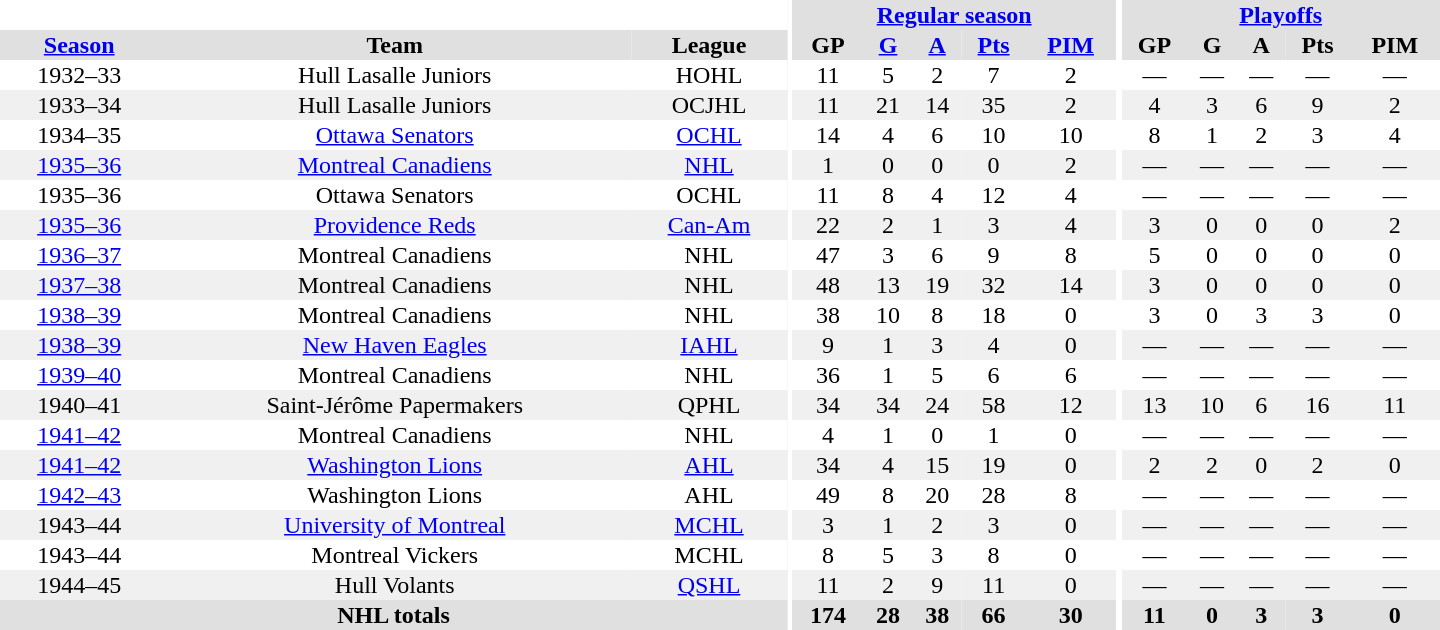<table border="0" cellpadding="1" cellspacing="0" style="text-align:center; width:60em">
<tr bgcolor="#e0e0e0">
<th colspan="3" bgcolor="#ffffff"></th>
<th rowspan="100" bgcolor="#ffffff"></th>
<th colspan="5"><a href='#'>Regular season</a></th>
<th rowspan="100" bgcolor="#ffffff"></th>
<th colspan="5"><a href='#'>Playoffs</a></th>
</tr>
<tr bgcolor="#e0e0e0">
<th><a href='#'>Season</a></th>
<th>Team</th>
<th>League</th>
<th>GP</th>
<th><a href='#'>G</a></th>
<th><a href='#'>A</a></th>
<th><a href='#'>Pts</a></th>
<th><a href='#'>PIM</a></th>
<th>GP</th>
<th>G</th>
<th>A</th>
<th>Pts</th>
<th>PIM</th>
</tr>
<tr>
<td>1932–33</td>
<td>Hull Lasalle Juniors</td>
<td>HOHL</td>
<td>11</td>
<td>5</td>
<td>2</td>
<td>7</td>
<td>2</td>
<td>—</td>
<td>—</td>
<td>—</td>
<td>—</td>
<td>—</td>
</tr>
<tr bgcolor="#f0f0f0">
<td>1933–34</td>
<td>Hull Lasalle Juniors</td>
<td>OCJHL</td>
<td>11</td>
<td>21</td>
<td>14</td>
<td>35</td>
<td>2</td>
<td>4</td>
<td>3</td>
<td>6</td>
<td>9</td>
<td>2</td>
</tr>
<tr>
<td>1934–35</td>
<td><a href='#'>Ottawa Senators</a></td>
<td><a href='#'>OCHL</a></td>
<td>14</td>
<td>4</td>
<td>6</td>
<td>10</td>
<td>10</td>
<td>8</td>
<td>1</td>
<td>2</td>
<td>3</td>
<td>4</td>
</tr>
<tr bgcolor="#f0f0f0">
<td><a href='#'>1935–36</a></td>
<td><a href='#'>Montreal Canadiens</a></td>
<td><a href='#'>NHL</a></td>
<td>1</td>
<td>0</td>
<td>0</td>
<td>0</td>
<td>2</td>
<td>—</td>
<td>—</td>
<td>—</td>
<td>—</td>
<td>—</td>
</tr>
<tr>
<td>1935–36</td>
<td>Ottawa Senators</td>
<td>OCHL</td>
<td>11</td>
<td>8</td>
<td>4</td>
<td>12</td>
<td>4</td>
<td>—</td>
<td>—</td>
<td>—</td>
<td>—</td>
<td>—</td>
</tr>
<tr bgcolor="#f0f0f0">
<td><a href='#'>1935–36</a></td>
<td><a href='#'>Providence Reds</a></td>
<td><a href='#'>Can-Am</a></td>
<td>22</td>
<td>2</td>
<td>1</td>
<td>3</td>
<td>4</td>
<td>3</td>
<td>0</td>
<td>0</td>
<td>0</td>
<td>2</td>
</tr>
<tr>
<td><a href='#'>1936–37</a></td>
<td>Montreal Canadiens</td>
<td>NHL</td>
<td>47</td>
<td>3</td>
<td>6</td>
<td>9</td>
<td>8</td>
<td>5</td>
<td>0</td>
<td>0</td>
<td>0</td>
<td>0</td>
</tr>
<tr bgcolor="#f0f0f0">
<td><a href='#'>1937–38</a></td>
<td>Montreal Canadiens</td>
<td>NHL</td>
<td>48</td>
<td>13</td>
<td>19</td>
<td>32</td>
<td>14</td>
<td>3</td>
<td>0</td>
<td>0</td>
<td>0</td>
<td>0</td>
</tr>
<tr>
<td><a href='#'>1938–39</a></td>
<td>Montreal Canadiens</td>
<td>NHL</td>
<td>38</td>
<td>10</td>
<td>8</td>
<td>18</td>
<td>0</td>
<td>3</td>
<td>0</td>
<td>3</td>
<td>3</td>
<td>0</td>
</tr>
<tr bgcolor="#f0f0f0">
<td><a href='#'>1938–39</a></td>
<td><a href='#'>New Haven Eagles</a></td>
<td><a href='#'>IAHL</a></td>
<td>9</td>
<td>1</td>
<td>3</td>
<td>4</td>
<td>0</td>
<td>—</td>
<td>—</td>
<td>—</td>
<td>—</td>
<td>—</td>
</tr>
<tr>
<td><a href='#'>1939–40</a></td>
<td>Montreal Canadiens</td>
<td>NHL</td>
<td>36</td>
<td>1</td>
<td>5</td>
<td>6</td>
<td>6</td>
<td>—</td>
<td>—</td>
<td>—</td>
<td>—</td>
<td>—</td>
</tr>
<tr bgcolor="#f0f0f0">
<td>1940–41</td>
<td>Saint-Jérôme Papermakers</td>
<td>QPHL</td>
<td>34</td>
<td>34</td>
<td>24</td>
<td>58</td>
<td>12</td>
<td>13</td>
<td>10</td>
<td>6</td>
<td>16</td>
<td>11</td>
</tr>
<tr>
<td><a href='#'>1941–42</a></td>
<td>Montreal Canadiens</td>
<td>NHL</td>
<td>4</td>
<td>1</td>
<td>0</td>
<td>1</td>
<td>0</td>
<td>—</td>
<td>—</td>
<td>—</td>
<td>—</td>
<td>—</td>
</tr>
<tr bgcolor="#f0f0f0">
<td><a href='#'>1941–42</a></td>
<td><a href='#'>Washington Lions</a></td>
<td><a href='#'>AHL</a></td>
<td>34</td>
<td>4</td>
<td>15</td>
<td>19</td>
<td>0</td>
<td>2</td>
<td>2</td>
<td>0</td>
<td>2</td>
<td>0</td>
</tr>
<tr>
<td><a href='#'>1942–43</a></td>
<td>Washington Lions</td>
<td>AHL</td>
<td>49</td>
<td>8</td>
<td>20</td>
<td>28</td>
<td>8</td>
<td>—</td>
<td>—</td>
<td>—</td>
<td>—</td>
<td>—</td>
</tr>
<tr bgcolor="#f0f0f0">
<td>1943–44</td>
<td><a href='#'>University of Montreal</a></td>
<td><a href='#'>MCHL</a></td>
<td>3</td>
<td>1</td>
<td>2</td>
<td>3</td>
<td>0</td>
<td>—</td>
<td>—</td>
<td>—</td>
<td>—</td>
<td>—</td>
</tr>
<tr>
<td>1943–44</td>
<td>Montreal Vickers</td>
<td>MCHL</td>
<td>8</td>
<td>5</td>
<td>3</td>
<td>8</td>
<td>0</td>
<td>—</td>
<td>—</td>
<td>—</td>
<td>—</td>
<td>—</td>
</tr>
<tr bgcolor="#f0f0f0">
<td>1944–45</td>
<td>Hull Volants</td>
<td><a href='#'>QSHL</a></td>
<td>11</td>
<td>2</td>
<td>9</td>
<td>11</td>
<td>0</td>
<td>—</td>
<td>—</td>
<td>—</td>
<td>—</td>
<td>—</td>
</tr>
<tr bgcolor="#e0e0e0">
<th colspan="3">NHL totals</th>
<th>174</th>
<th>28</th>
<th>38</th>
<th>66</th>
<th>30</th>
<th>11</th>
<th>0</th>
<th>3</th>
<th>3</th>
<th>0</th>
</tr>
</table>
